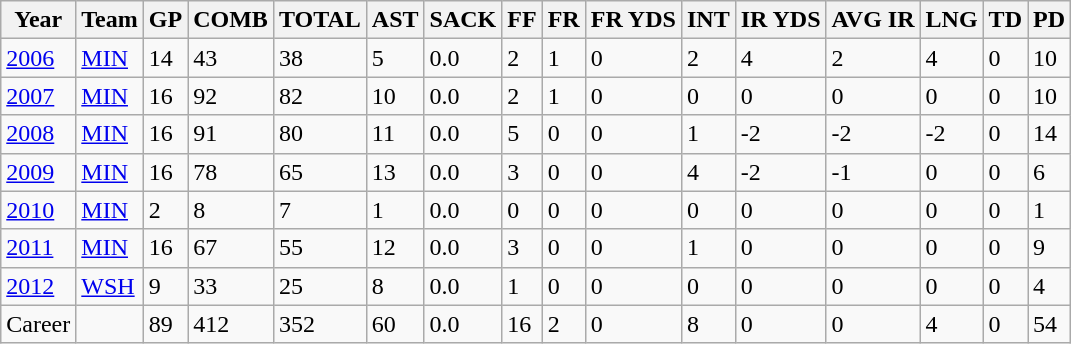<table class="wikitable">
<tr>
<th>Year</th>
<th>Team</th>
<th>GP</th>
<th>COMB</th>
<th>TOTAL</th>
<th>AST</th>
<th>SACK</th>
<th>FF</th>
<th>FR</th>
<th>FR YDS</th>
<th>INT</th>
<th>IR YDS</th>
<th>AVG IR</th>
<th>LNG</th>
<th>TD</th>
<th>PD</th>
</tr>
<tr>
<td><a href='#'>2006</a></td>
<td><a href='#'>MIN</a></td>
<td>14</td>
<td>43</td>
<td>38</td>
<td>5</td>
<td>0.0</td>
<td>2</td>
<td>1</td>
<td>0</td>
<td>2</td>
<td>4</td>
<td>2</td>
<td>4</td>
<td>0</td>
<td>10</td>
</tr>
<tr>
<td><a href='#'>2007</a></td>
<td><a href='#'>MIN</a></td>
<td>16</td>
<td>92</td>
<td>82</td>
<td>10</td>
<td>0.0</td>
<td>2</td>
<td>1</td>
<td>0</td>
<td>0</td>
<td>0</td>
<td>0</td>
<td>0</td>
<td>0</td>
<td>10</td>
</tr>
<tr>
<td><a href='#'>2008</a></td>
<td><a href='#'>MIN</a></td>
<td>16</td>
<td>91</td>
<td>80</td>
<td>11</td>
<td>0.0</td>
<td>5</td>
<td>0</td>
<td>0</td>
<td>1</td>
<td>-2</td>
<td>-2</td>
<td>-2</td>
<td>0</td>
<td>14</td>
</tr>
<tr>
<td><a href='#'>2009</a></td>
<td><a href='#'>MIN</a></td>
<td>16</td>
<td>78</td>
<td>65</td>
<td>13</td>
<td>0.0</td>
<td>3</td>
<td>0</td>
<td>0</td>
<td>4</td>
<td>-2</td>
<td>-1</td>
<td>0</td>
<td>0</td>
<td>6</td>
</tr>
<tr>
<td><a href='#'>2010</a></td>
<td><a href='#'>MIN</a></td>
<td>2</td>
<td>8</td>
<td>7</td>
<td>1</td>
<td>0.0</td>
<td>0</td>
<td>0</td>
<td>0</td>
<td>0</td>
<td>0</td>
<td>0</td>
<td>0</td>
<td>0</td>
<td>1</td>
</tr>
<tr>
<td><a href='#'>2011</a></td>
<td><a href='#'>MIN</a></td>
<td>16</td>
<td>67</td>
<td>55</td>
<td>12</td>
<td>0.0</td>
<td>3</td>
<td>0</td>
<td>0</td>
<td>1</td>
<td>0</td>
<td>0</td>
<td>0</td>
<td>0</td>
<td>9</td>
</tr>
<tr>
<td><a href='#'>2012</a></td>
<td><a href='#'>WSH</a></td>
<td>9</td>
<td>33</td>
<td>25</td>
<td>8</td>
<td>0.0</td>
<td>1</td>
<td>0</td>
<td>0</td>
<td>0</td>
<td>0</td>
<td>0</td>
<td>0</td>
<td>0</td>
<td>4</td>
</tr>
<tr>
<td>Career</td>
<td></td>
<td>89</td>
<td>412</td>
<td>352</td>
<td>60</td>
<td>0.0</td>
<td>16</td>
<td>2</td>
<td>0</td>
<td>8</td>
<td>0</td>
<td>0</td>
<td>4</td>
<td>0</td>
<td>54</td>
</tr>
</table>
